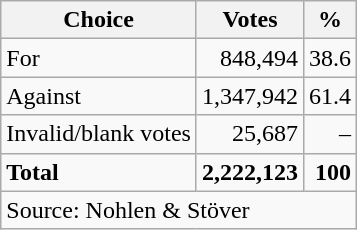<table class=wikitable style=text-align:right>
<tr>
<th>Choice</th>
<th>Votes</th>
<th>%</th>
</tr>
<tr>
<td align=left>For</td>
<td>848,494</td>
<td>38.6</td>
</tr>
<tr>
<td align=left>Against</td>
<td>1,347,942</td>
<td>61.4</td>
</tr>
<tr>
<td align=left>Invalid/blank votes</td>
<td>25,687</td>
<td>–</td>
</tr>
<tr>
<td align=left><strong>Total</strong></td>
<td><strong>2,222,123</strong></td>
<td><strong>100</strong></td>
</tr>
<tr>
<td align=left colspan=3>Source: Nohlen & Stöver</td>
</tr>
</table>
